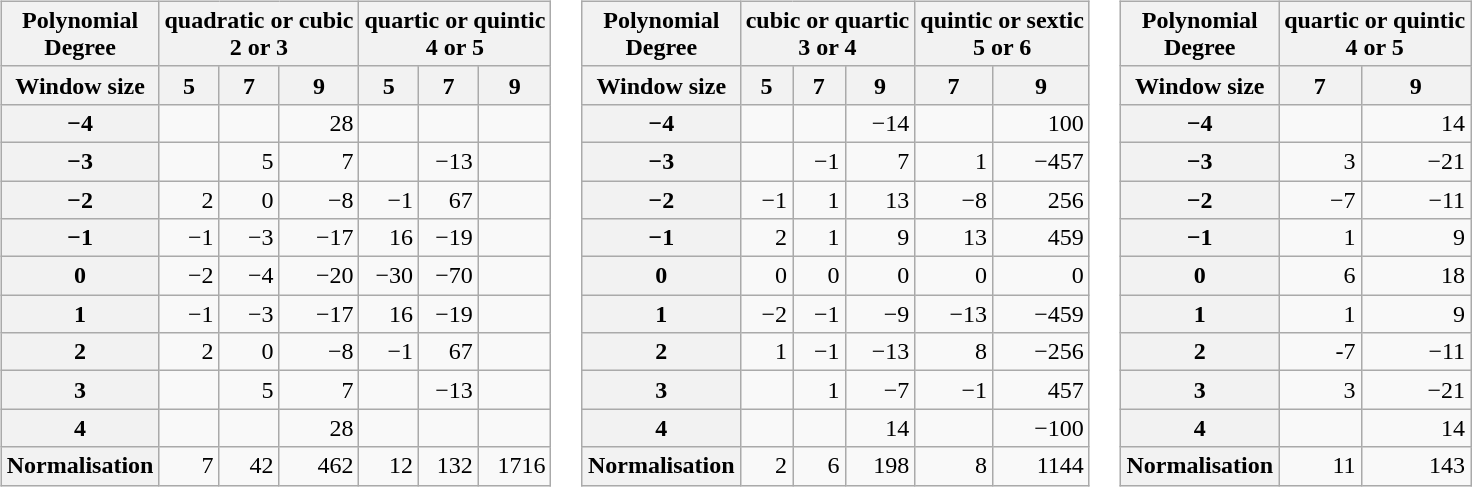<table style="text-align:right">
<tr>
<td><br><table class="wikitable">
<tr>
<th scope="row">Polynomial<br>Degree</th>
<th colspan="3" scope="col">quadratic or cubic<br>2 or 3</th>
<th colspan="3" scope="col">quartic or quintic<br>4 or 5</th>
</tr>
<tr>
<th scope="row">Window size</th>
<th scope="col">5</th>
<th scope="col">7</th>
<th scope="col">9</th>
<th scope="col">5</th>
<th scope="col">7</th>
<th scope="col">9</th>
</tr>
<tr>
<th scope="row">−4</th>
<td></td>
<td></td>
<td>28</td>
<td></td>
<td></td>
<td></td>
</tr>
<tr>
<th scope="row">−3</th>
<td></td>
<td>5</td>
<td>7</td>
<td></td>
<td>−13</td>
<td></td>
</tr>
<tr>
<th scope="row">−2</th>
<td>2</td>
<td>0</td>
<td>−8</td>
<td>−1</td>
<td>67</td>
<td></td>
</tr>
<tr>
<th scope="row">−1</th>
<td>−1</td>
<td>−3</td>
<td>−17</td>
<td>16</td>
<td>−19</td>
<td></td>
</tr>
<tr>
<th scope="row">0</th>
<td>−2</td>
<td>−4</td>
<td>−20</td>
<td>−30</td>
<td>−70</td>
<td></td>
</tr>
<tr>
<th scope="row">1</th>
<td>−1</td>
<td>−3</td>
<td>−17</td>
<td>16</td>
<td>−19</td>
<td></td>
</tr>
<tr>
<th scope="row">2</th>
<td>2</td>
<td>0</td>
<td>−8</td>
<td>−1</td>
<td>67</td>
<td></td>
</tr>
<tr>
<th scope="row">3</th>
<td></td>
<td>5</td>
<td>7</td>
<td></td>
<td>−13</td>
<td></td>
</tr>
<tr>
<th scope="row">4</th>
<td></td>
<td></td>
<td>28</td>
<td></td>
<td></td>
<td></td>
</tr>
<tr>
<th scope="row">Normalisation</th>
<td>7</td>
<td>42</td>
<td>462</td>
<td>12</td>
<td>132</td>
<td>1716</td>
</tr>
</table>
</td>
<td><br><table class="wikitable">
<tr>
<th>Polynomial<br>Degree</th>
<th colspan="3">cubic or quartic<br>3 or 4</th>
<th colspan="3">quintic or sextic <br> 5 or 6</th>
</tr>
<tr>
<th>Window size</th>
<th>5</th>
<th>7</th>
<th>9</th>
<th>7</th>
<th>9</th>
</tr>
<tr>
<th>−4</th>
<td></td>
<td></td>
<td>−14</td>
<td></td>
<td>100</td>
</tr>
<tr>
<th>−3</th>
<td></td>
<td>−1</td>
<td>7</td>
<td>1</td>
<td>−457</td>
</tr>
<tr>
<th>−2</th>
<td>−1</td>
<td>1</td>
<td>13</td>
<td>−8</td>
<td>256</td>
</tr>
<tr>
<th>−1</th>
<td>2</td>
<td>1</td>
<td>9</td>
<td>13</td>
<td>459</td>
</tr>
<tr>
<th>0</th>
<td>0</td>
<td>0</td>
<td>0</td>
<td>0</td>
<td>0</td>
</tr>
<tr>
<th>1</th>
<td>−2</td>
<td>−1</td>
<td>−9</td>
<td>−13</td>
<td>−459</td>
</tr>
<tr>
<th>2</th>
<td>1</td>
<td>−1</td>
<td>−13</td>
<td>8</td>
<td>−256</td>
</tr>
<tr>
<th>3</th>
<td></td>
<td>1</td>
<td>−7</td>
<td>−1</td>
<td>457</td>
</tr>
<tr>
<th>4</th>
<td></td>
<td></td>
<td>14</td>
<td></td>
<td>−100</td>
</tr>
<tr>
<th>Normalisation</th>
<td>2</td>
<td>6</td>
<td>198</td>
<td>8</td>
<td>1144</td>
</tr>
</table>
</td>
<td><br><table class="wikitable">
<tr>
<th>Polynomial<br>Degree</th>
<th colspan="2">quartic or quintic<br> 4 or 5</th>
</tr>
<tr>
<th>Window size</th>
<th>7</th>
<th>9</th>
</tr>
<tr>
<th>−4</th>
<td></td>
<td>14</td>
</tr>
<tr>
<th>−3</th>
<td>3</td>
<td>−21</td>
</tr>
<tr>
<th>−2</th>
<td>−7</td>
<td>−11</td>
</tr>
<tr>
<th>−1</th>
<td>1</td>
<td>9</td>
</tr>
<tr>
<th>0</th>
<td>6</td>
<td>18</td>
</tr>
<tr>
<th>1</th>
<td>1</td>
<td>9</td>
</tr>
<tr>
<th>2</th>
<td>-7</td>
<td>−11</td>
</tr>
<tr>
<th>3</th>
<td>3</td>
<td>−21</td>
</tr>
<tr>
<th>4</th>
<td></td>
<td>14</td>
</tr>
<tr>
<th>Normalisation</th>
<td>11</td>
<td>143</td>
</tr>
</table>
</td>
</tr>
</table>
